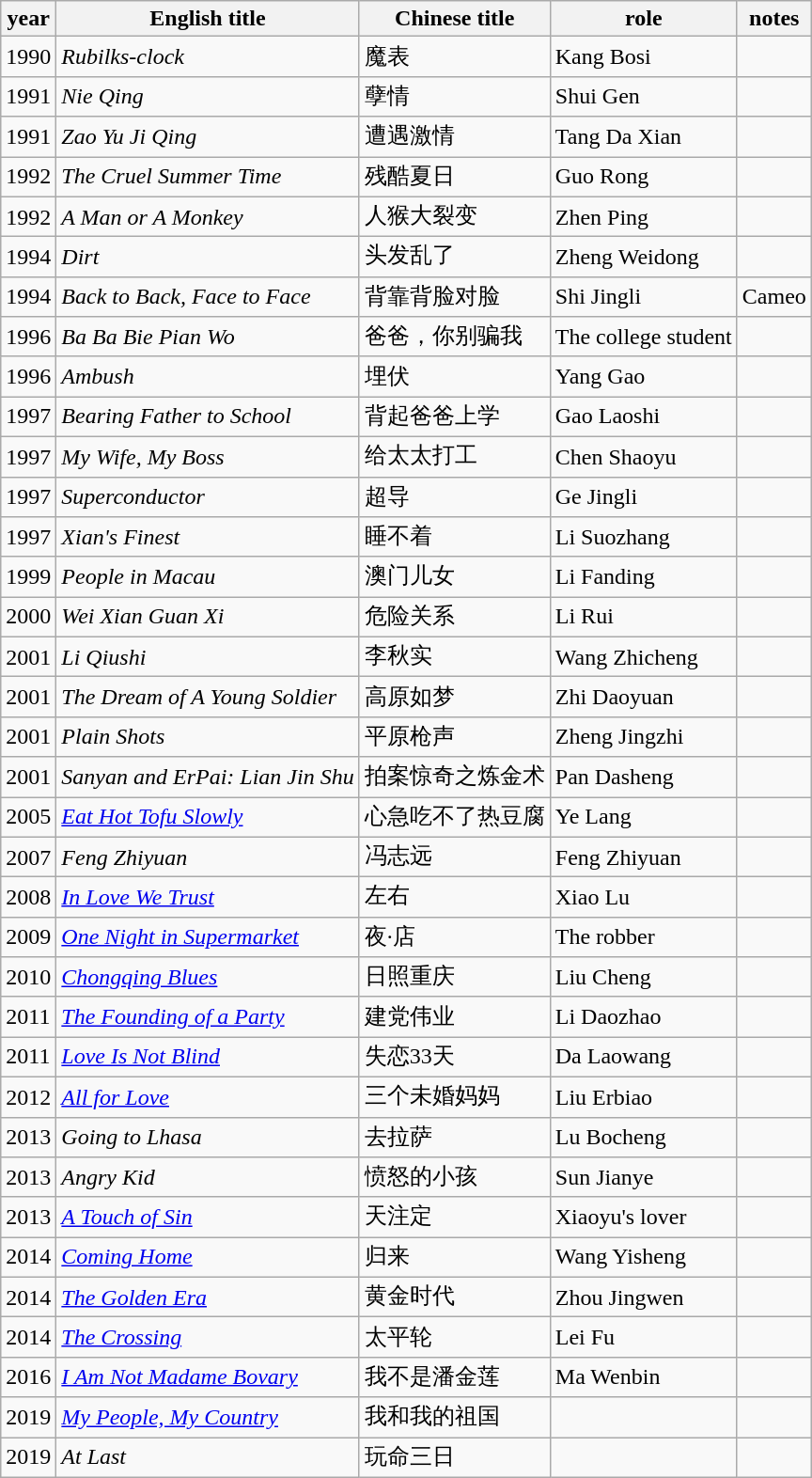<table class="wikitable sortable">
<tr>
<th>year</th>
<th>English title</th>
<th>Chinese title</th>
<th>role</th>
<th>notes</th>
</tr>
<tr>
<td>1990</td>
<td><em>Rubilks-clock</em></td>
<td>魔表</td>
<td>Kang Bosi</td>
<td></td>
</tr>
<tr>
<td>1991</td>
<td><em>Nie Qing</em></td>
<td>孽情</td>
<td>Shui Gen</td>
<td></td>
</tr>
<tr>
<td>1991</td>
<td><em>Zao Yu Ji Qing</em></td>
<td>遭遇激情</td>
<td>Tang Da Xian</td>
<td></td>
</tr>
<tr>
<td>1992</td>
<td><em>The Cruel Summer Time</em></td>
<td>残酷夏日</td>
<td>Guo Rong</td>
<td></td>
</tr>
<tr>
<td>1992</td>
<td><em>A Man or A Monkey</em></td>
<td>人猴大裂变</td>
<td>Zhen Ping</td>
<td></td>
</tr>
<tr>
<td>1994</td>
<td><em>Dirt</em></td>
<td>头发乱了</td>
<td>Zheng Weidong</td>
<td></td>
</tr>
<tr>
<td>1994</td>
<td><em>Back to Back, Face to Face</em></td>
<td>背靠背脸对脸</td>
<td>Shi Jingli</td>
<td>Cameo</td>
</tr>
<tr>
<td>1996</td>
<td><em>Ba Ba Bie Pian Wo</em></td>
<td>爸爸，你别骗我</td>
<td>The college student</td>
<td></td>
</tr>
<tr>
<td>1996</td>
<td><em>Ambush</em></td>
<td>埋伏</td>
<td>Yang Gao</td>
<td></td>
</tr>
<tr>
<td>1997</td>
<td><em>Bearing Father to School</em></td>
<td>背起爸爸上学</td>
<td>Gao Laoshi</td>
<td></td>
</tr>
<tr>
<td>1997</td>
<td><em>My Wife, My Boss</em></td>
<td>给太太打工</td>
<td>Chen Shaoyu</td>
<td></td>
</tr>
<tr>
<td>1997</td>
<td><em>Superconductor</em></td>
<td>超导</td>
<td>Ge Jingli</td>
<td></td>
</tr>
<tr>
<td>1997</td>
<td><em>Xian's Finest</em></td>
<td>睡不着</td>
<td>Li Suozhang</td>
<td></td>
</tr>
<tr>
<td>1999</td>
<td><em>People in Macau</em></td>
<td>澳门儿女</td>
<td>Li Fanding</td>
<td></td>
</tr>
<tr>
<td>2000</td>
<td><em>Wei Xian Guan Xi</em></td>
<td>危险关系</td>
<td>Li Rui</td>
<td></td>
</tr>
<tr>
<td>2001</td>
<td><em>Li Qiushi</em></td>
<td>李秋实</td>
<td>Wang Zhicheng</td>
<td></td>
</tr>
<tr>
<td>2001</td>
<td><em>The Dream of A Young Soldier</em></td>
<td>高原如梦</td>
<td>Zhi Daoyuan</td>
<td></td>
</tr>
<tr>
<td>2001</td>
<td><em>Plain Shots</em></td>
<td>平原枪声</td>
<td>Zheng Jingzhi</td>
<td></td>
</tr>
<tr>
<td>2001</td>
<td><em>Sanyan and ErPai: Lian Jin Shu</em></td>
<td>拍案惊奇之炼金术</td>
<td>Pan Dasheng</td>
<td></td>
</tr>
<tr>
<td>2005</td>
<td><em><a href='#'>Eat Hot Tofu Slowly</a></em></td>
<td>心急吃不了热豆腐</td>
<td>Ye Lang</td>
<td></td>
</tr>
<tr>
<td>2007</td>
<td><em>Feng Zhiyuan</em></td>
<td>冯志远</td>
<td>Feng Zhiyuan</td>
<td></td>
</tr>
<tr>
<td>2008</td>
<td><em><a href='#'>In Love We Trust</a></em></td>
<td>左右</td>
<td>Xiao Lu</td>
<td></td>
</tr>
<tr>
<td>2009</td>
<td><em><a href='#'>One Night in Supermarket</a></em></td>
<td>夜·店</td>
<td>The robber</td>
<td></td>
</tr>
<tr>
<td>2010</td>
<td><em><a href='#'>Chongqing Blues</a></em></td>
<td>日照重庆</td>
<td>Liu Cheng</td>
<td></td>
</tr>
<tr>
<td>2011</td>
<td><em><a href='#'>The Founding of a Party</a></em></td>
<td>建党伟业</td>
<td>Li Daozhao</td>
<td></td>
</tr>
<tr>
<td>2011</td>
<td><em><a href='#'>Love Is Not Blind</a></em></td>
<td>失恋33天</td>
<td>Da Laowang</td>
<td></td>
</tr>
<tr>
<td>2012</td>
<td><em><a href='#'>All for Love</a></em></td>
<td>三个未婚妈妈</td>
<td>Liu Erbiao</td>
<td></td>
</tr>
<tr>
<td>2013</td>
<td><em>Going to Lhasa</em></td>
<td>去拉萨</td>
<td>Lu Bocheng</td>
<td></td>
</tr>
<tr>
<td>2013</td>
<td><em>Angry Kid</em></td>
<td>愤怒的小孩</td>
<td>Sun Jianye</td>
<td></td>
</tr>
<tr>
<td>2013</td>
<td><em><a href='#'>A Touch of Sin</a></em></td>
<td>天注定</td>
<td>Xiaoyu's lover</td>
<td></td>
</tr>
<tr>
<td>2014</td>
<td><em><a href='#'>Coming Home</a></em></td>
<td>归来</td>
<td>Wang Yisheng</td>
<td></td>
</tr>
<tr>
<td>2014</td>
<td><em><a href='#'>The Golden Era</a></em></td>
<td>黄金时代</td>
<td>Zhou Jingwen</td>
<td></td>
</tr>
<tr>
<td>2014</td>
<td><em><a href='#'>The Crossing</a></em></td>
<td>太平轮</td>
<td>Lei Fu</td>
<td></td>
</tr>
<tr>
<td>2016</td>
<td><em><a href='#'>I Am Not Madame Bovary</a></em></td>
<td>我不是潘金莲</td>
<td>Ma Wenbin</td>
<td></td>
</tr>
<tr>
<td>2019</td>
<td><em><a href='#'>My People, My Country</a></em></td>
<td>我和我的祖国</td>
<td></td>
<td></td>
</tr>
<tr>
<td>2019</td>
<td><em>At Last</em></td>
<td>玩命三日</td>
<td></td>
<td></td>
</tr>
</table>
